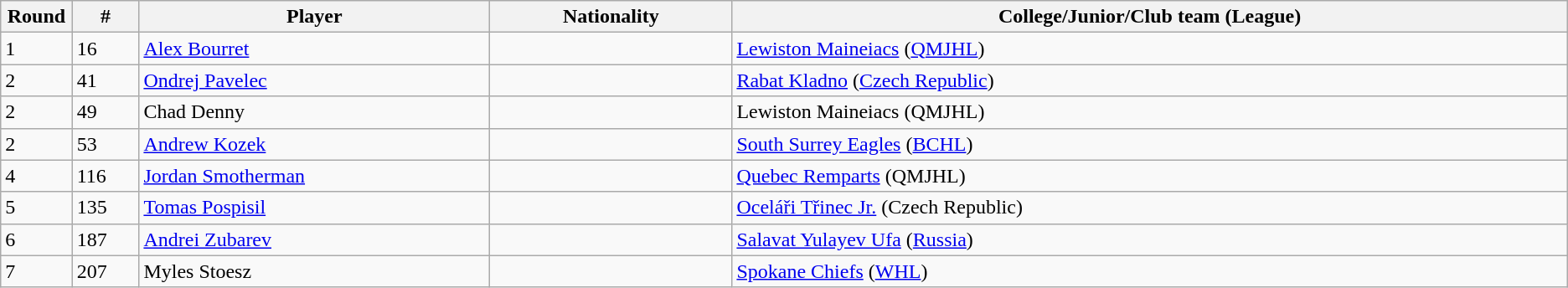<table class="wikitable">
<tr align="center">
<th bgcolor="#DDDDFF" width="4.0%">Round</th>
<th bgcolor="#DDDDFF" width="4.0%">#</th>
<th bgcolor="#DDDDFF" width="21.0%">Player</th>
<th bgcolor="#DDDDFF" width="14.5%">Nationality</th>
<th bgcolor="#DDDDFF" width="50.0%">College/Junior/Club team (League)</th>
</tr>
<tr>
<td>1</td>
<td>16</td>
<td><a href='#'>Alex Bourret</a></td>
<td></td>
<td><a href='#'>Lewiston Maineiacs</a> (<a href='#'>QMJHL</a>)</td>
</tr>
<tr>
<td>2</td>
<td>41</td>
<td><a href='#'>Ondrej Pavelec</a></td>
<td></td>
<td><a href='#'>Rabat Kladno</a> (<a href='#'>Czech Republic</a>)</td>
</tr>
<tr>
<td>2</td>
<td>49</td>
<td>Chad Denny</td>
<td></td>
<td>Lewiston Maineiacs (QMJHL)</td>
</tr>
<tr>
<td>2</td>
<td>53</td>
<td><a href='#'>Andrew Kozek</a></td>
<td></td>
<td><a href='#'>South Surrey Eagles</a> (<a href='#'>BCHL</a>)</td>
</tr>
<tr>
<td>4</td>
<td>116</td>
<td><a href='#'>Jordan Smotherman</a></td>
<td></td>
<td><a href='#'>Quebec Remparts</a> (QMJHL)</td>
</tr>
<tr>
<td>5</td>
<td>135</td>
<td><a href='#'>Tomas Pospisil</a></td>
<td></td>
<td><a href='#'>Oceláři Třinec Jr.</a> (Czech Republic)</td>
</tr>
<tr>
<td>6</td>
<td>187</td>
<td><a href='#'>Andrei Zubarev</a></td>
<td></td>
<td><a href='#'>Salavat Yulayev Ufa</a> (<a href='#'>Russia</a>)</td>
</tr>
<tr>
<td>7</td>
<td>207</td>
<td>Myles Stoesz</td>
<td></td>
<td><a href='#'>Spokane Chiefs</a> (<a href='#'>WHL</a>)</td>
</tr>
</table>
